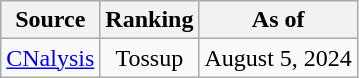<table class="wikitable">
<tr>
<th>Source</th>
<th>Ranking</th>
<th>As of</th>
</tr>
<tr>
<td><a href='#'>CNalysis</a></td>
<td align="center" data-sort-value="4">Tossup</td>
<td>August 5, 2024</td>
</tr>
</table>
